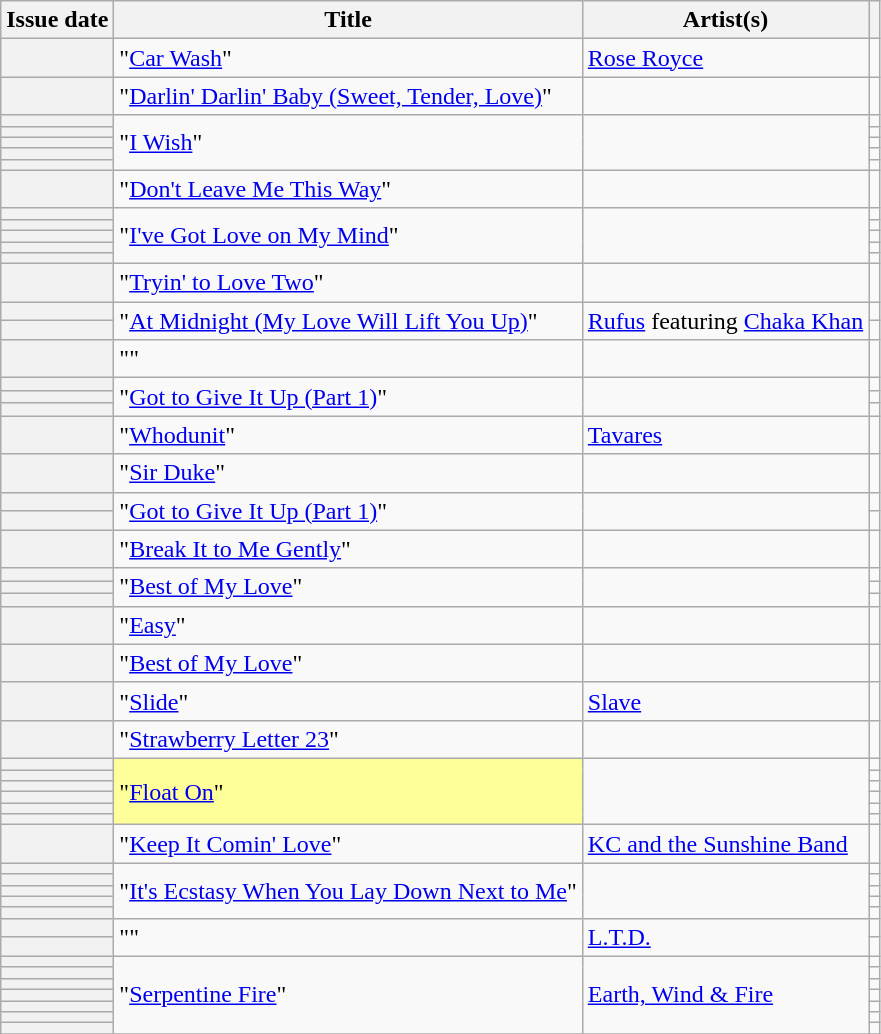<table class="wikitable sortable plainrowheaders">
<tr>
<th scope="col">Issue date</th>
<th scope="col">Title</th>
<th scope="col">Artist(s)</th>
<th scope="col" class="unsortable"></th>
</tr>
<tr>
<th scope=row></th>
<td>"<a href='#'>Car Wash</a>"</td>
<td><a href='#'>Rose Royce</a></td>
<td align=center></td>
</tr>
<tr>
<th scope=row></th>
<td>"<a href='#'>Darlin' Darlin' Baby (Sweet, Tender, Love)</a>"</td>
<td></td>
<td align=center></td>
</tr>
<tr>
<th scope=row></th>
<td rowspan="5">"<a href='#'>I Wish</a>"</td>
<td rowspan="5"></td>
<td align=center></td>
</tr>
<tr>
<th scope=row></th>
<td align=center></td>
</tr>
<tr>
<th scope=row></th>
<td align=center></td>
</tr>
<tr>
<th scope=row></th>
<td align=center></td>
</tr>
<tr>
<th scope=row></th>
<td align=center></td>
</tr>
<tr>
<th scope=row></th>
<td>"<a href='#'>Don't Leave Me This Way</a>"</td>
<td></td>
<td align=center></td>
</tr>
<tr>
<th scope=row></th>
<td rowspan="5">"<a href='#'>I've Got Love on My Mind</a>"</td>
<td rowspan="5"></td>
<td align=center></td>
</tr>
<tr>
<th scope=row></th>
<td align=center></td>
</tr>
<tr>
<th scope=row></th>
<td align=center></td>
</tr>
<tr>
<th scope=row></th>
<td align=center></td>
</tr>
<tr>
<th scope=row></th>
<td align=center></td>
</tr>
<tr>
<th scope=row></th>
<td>"<a href='#'>Tryin' to Love Two</a>"</td>
<td></td>
<td align=center></td>
</tr>
<tr>
<th scope=row></th>
<td rowspan="2">"<a href='#'>At Midnight (My Love Will Lift You Up)</a>"</td>
<td rowspan="2"><a href='#'>Rufus</a> featuring <a href='#'>Chaka Khan</a></td>
<td align=center></td>
</tr>
<tr>
<th scope=row></th>
<td align=center></td>
</tr>
<tr>
<th scope=row></th>
<td>""</td>
<td></td>
<td align=center></td>
</tr>
<tr>
<th scope=row></th>
<td rowspan="3">"<a href='#'>Got to Give It Up (Part 1)</a>"</td>
<td rowspan="3"></td>
<td align=center></td>
</tr>
<tr>
<th scope=row></th>
<td align=center></td>
</tr>
<tr>
<th scope=row></th>
<td align=center></td>
</tr>
<tr>
<th scope=row></th>
<td>"<a href='#'>Whodunit</a>"</td>
<td><a href='#'>Tavares</a></td>
<td align=center></td>
</tr>
<tr>
<th scope=row></th>
<td>"<a href='#'>Sir Duke</a>"</td>
<td></td>
<td align=center></td>
</tr>
<tr>
<th scope=row></th>
<td rowspan="2">"<a href='#'>Got to Give It Up (Part 1)</a>"</td>
<td rowspan="2"></td>
<td align=center></td>
</tr>
<tr>
<th scope=row></th>
<td align=center></td>
</tr>
<tr>
<th scope=row></th>
<td>"<a href='#'>Break It to Me Gently</a>"</td>
<td></td>
<td align=center></td>
</tr>
<tr>
<th scope=row></th>
<td rowspan="3">"<a href='#'>Best of My Love</a>"</td>
<td rowspan="3"></td>
<td align=center></td>
</tr>
<tr>
<th scope=row></th>
<td align=center></td>
</tr>
<tr>
<th scope=row></th>
<td align=center></td>
</tr>
<tr>
<th scope=row></th>
<td>"<a href='#'>Easy</a>"</td>
<td></td>
<td align=center></td>
</tr>
<tr>
<th scope=row></th>
<td>"<a href='#'>Best of My Love</a>"</td>
<td></td>
<td align=center></td>
</tr>
<tr>
<th scope=row></th>
<td>"<a href='#'>Slide</a>"</td>
<td><a href='#'>Slave</a></td>
<td align=center></td>
</tr>
<tr>
<th scope=row></th>
<td>"<a href='#'>Strawberry Letter 23</a>"</td>
<td></td>
<td align=center></td>
</tr>
<tr>
<th scope=row></th>
<td style="background:#FFFF99" rowspan="6">"<a href='#'>Float On</a>" </td>
<td rowspan="6"></td>
<td align=center></td>
</tr>
<tr>
<th scope=row></th>
<td align=center></td>
</tr>
<tr>
<th scope=row></th>
<td align=center></td>
</tr>
<tr>
<th scope=row></th>
<td align=center></td>
</tr>
<tr>
<th scope=row></th>
<td align=center></td>
</tr>
<tr>
<th scope=row></th>
<td align=center></td>
</tr>
<tr>
<th scope=row></th>
<td>"<a href='#'>Keep It Comin' Love</a>"</td>
<td><a href='#'>KC and the Sunshine Band</a></td>
<td align=center></td>
</tr>
<tr>
<th scope=row></th>
<td rowspan="5">"<a href='#'>It's Ecstasy When You Lay Down Next to Me</a>"</td>
<td rowspan="5"></td>
<td align=center></td>
</tr>
<tr>
<th scope=row></th>
<td align=center></td>
</tr>
<tr>
<th scope=row></th>
<td align=center></td>
</tr>
<tr>
<th scope=row></th>
<td align=center></td>
</tr>
<tr>
<th scope=row></th>
<td align=center></td>
</tr>
<tr>
<th scope=row></th>
<td rowspan="2">""</td>
<td rowspan="2"><a href='#'>L.T.D.</a></td>
<td align=center></td>
</tr>
<tr>
<th scope=row></th>
<td align=center></td>
</tr>
<tr>
<th scope=row></th>
<td rowspan="7">"<a href='#'>Serpentine Fire</a>"</td>
<td rowspan="7"><a href='#'>Earth, Wind & Fire</a></td>
<td align=center></td>
</tr>
<tr>
<th scope=row></th>
<td align=center></td>
</tr>
<tr>
<th scope=row></th>
<td align=center></td>
</tr>
<tr>
<th scope=row></th>
<td align=center></td>
</tr>
<tr>
<th scope=row></th>
<td align=center></td>
</tr>
<tr>
<th scope=row></th>
<td align=center></td>
</tr>
<tr>
<th scope=row></th>
<td align=center></td>
</tr>
<tr>
</tr>
</table>
